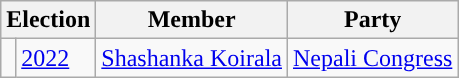<table class="wikitable">
<tr>
<th colspan="2">Election</th>
<th>Member</th>
<th>Party</th>
</tr>
<tr>
<td style="background-color:"></td>
<td><a href='#'>2022</a></td>
<td><a href='#'>Shashanka Koirala</a></td>
<td><a href='#'>Nepali Congress</a></td>
</tr>
</table>
